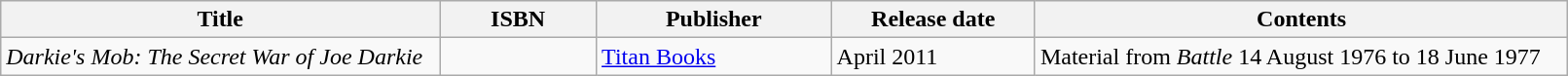<table class="wikitable" width="85%">
<tr>
<th width=28%>Title</th>
<th width=10%>ISBN</th>
<th width=15%>Publisher</th>
<th width=13%>Release date</th>
<th width=34%>Contents</th>
</tr>
<tr>
<td><em>Darkie's Mob: The Secret War of Joe Darkie</em></td>
<td></td>
<td><a href='#'>Titan Books</a></td>
<td>April 2011</td>
<td>Material from <em>Battle</em> 14 August 1976 to 18 June 1977</td>
</tr>
</table>
